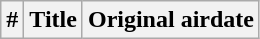<table class="wikitable plainrowheaders" style="display:inline-table;">
<tr>
<th>#</th>
<th>Title</th>
<th>Original airdate<br>




</th>
</tr>
</table>
